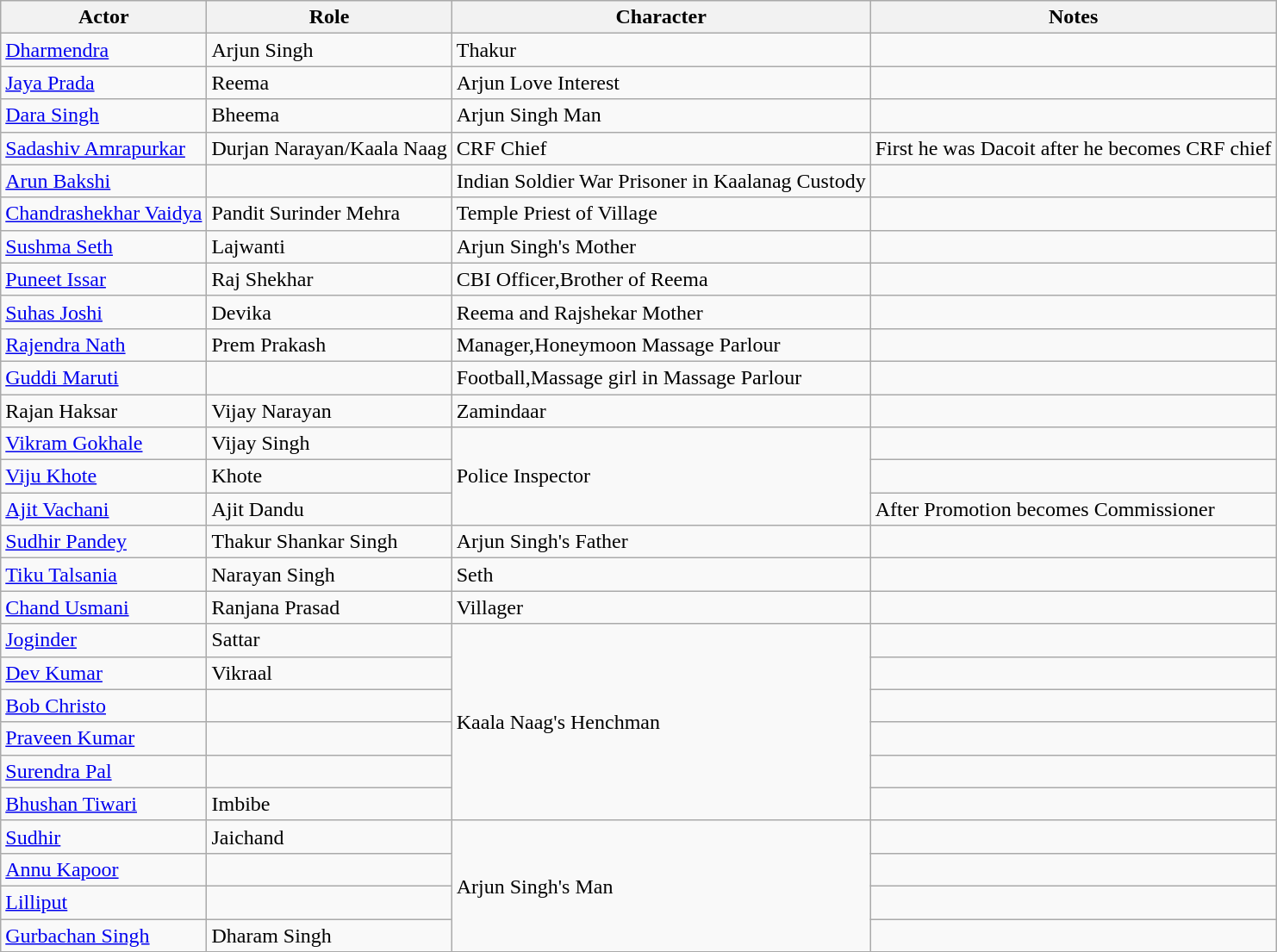<table class="wikitable">
<tr>
<th>Actor</th>
<th>Role</th>
<th>Character</th>
<th>Notes</th>
</tr>
<tr>
<td><a href='#'>Dharmendra</a></td>
<td>Arjun Singh</td>
<td>Thakur</td>
<td></td>
</tr>
<tr>
<td><a href='#'>Jaya Prada</a></td>
<td>Reema</td>
<td>Arjun Love Interest</td>
<td></td>
</tr>
<tr>
<td><a href='#'>Dara Singh</a></td>
<td>Bheema</td>
<td>Arjun Singh Man</td>
<td></td>
</tr>
<tr>
<td><a href='#'>Sadashiv Amrapurkar</a></td>
<td>Durjan Narayan/Kaala Naag</td>
<td>CRF Chief</td>
<td>First he was Dacoit after he becomes CRF chief</td>
</tr>
<tr>
<td><a href='#'>Arun Bakshi</a></td>
<td></td>
<td>Indian Soldier War Prisoner in Kaalanag Custody</td>
<td></td>
</tr>
<tr>
<td><a href='#'>Chandrashekhar Vaidya</a></td>
<td>Pandit Surinder Mehra</td>
<td>Temple Priest of Village</td>
<td></td>
</tr>
<tr>
<td><a href='#'>Sushma Seth</a></td>
<td>Lajwanti</td>
<td>Arjun Singh's Mother</td>
<td></td>
</tr>
<tr>
<td><a href='#'>Puneet Issar</a></td>
<td>Raj Shekhar</td>
<td>CBI Officer,Brother of Reema</td>
<td></td>
</tr>
<tr>
<td><a href='#'>Suhas Joshi</a></td>
<td>Devika</td>
<td>Reema and Rajshekar Mother</td>
<td></td>
</tr>
<tr>
<td><a href='#'>Rajendra Nath</a></td>
<td>Prem Prakash</td>
<td>Manager,Honeymoon Massage Parlour</td>
<td></td>
</tr>
<tr>
<td><a href='#'>Guddi Maruti</a></td>
<td></td>
<td>Football,Massage girl in Massage Parlour</td>
<td></td>
</tr>
<tr>
<td>Rajan Haksar</td>
<td>Vijay Narayan</td>
<td>Zamindaar</td>
<td></td>
</tr>
<tr>
<td><a href='#'>Vikram Gokhale</a></td>
<td>Vijay Singh</td>
<td Rowspan="3">Police Inspector</td>
<td></td>
</tr>
<tr>
<td><a href='#'>Viju Khote</a></td>
<td>Khote</td>
<td></td>
</tr>
<tr>
<td><a href='#'>Ajit Vachani</a></td>
<td>Ajit Dandu</td>
<td>After Promotion becomes Commissioner</td>
</tr>
<tr>
<td><a href='#'>Sudhir Pandey</a></td>
<td>Thakur Shankar Singh</td>
<td>Arjun Singh's Father</td>
<td></td>
</tr>
<tr>
<td><a href='#'>Tiku Talsania</a></td>
<td>Narayan Singh</td>
<td>Seth</td>
<td></td>
</tr>
<tr>
<td><a href='#'>Chand Usmani</a></td>
<td>Ranjana  Prasad</td>
<td>Villager</td>
<td></td>
</tr>
<tr>
<td><a href='#'>Joginder</a></td>
<td>Sattar</td>
<td Rowspan="6">Kaala Naag's Henchman</td>
<td></td>
</tr>
<tr>
<td><a href='#'>Dev Kumar</a></td>
<td>Vikraal</td>
<td></td>
</tr>
<tr>
<td><a href='#'>Bob Christo</a></td>
<td></td>
<td></td>
</tr>
<tr>
<td><a href='#'>Praveen Kumar</a></td>
<td></td>
<td></td>
</tr>
<tr>
<td><a href='#'>Surendra Pal</a></td>
<td></td>
<td></td>
</tr>
<tr>
<td><a href='#'>Bhushan Tiwari</a></td>
<td>Imbibe</td>
<td></td>
</tr>
<tr>
<td><a href='#'>Sudhir</a></td>
<td>Jaichand</td>
<td Rowspan="4">Arjun Singh's Man</td>
<td></td>
</tr>
<tr>
<td><a href='#'>Annu Kapoor</a></td>
<td></td>
<td></td>
</tr>
<tr>
<td><a href='#'>Lilliput</a></td>
<td></td>
<td></td>
</tr>
<tr>
<td><a href='#'>Gurbachan Singh</a></td>
<td>Dharam Singh</td>
<td></td>
</tr>
<tr>
</tr>
</table>
